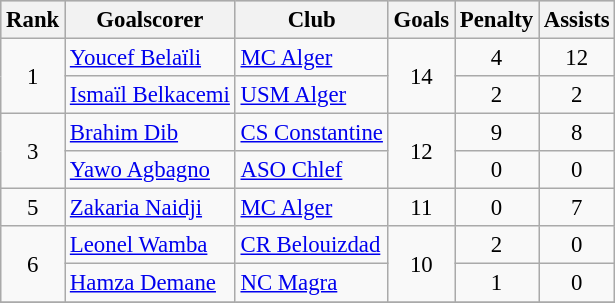<table class="wikitable" style="font-size: 95%;">
<tr bgcolor="#CCCCCC" align="center">
<th scope="col">Rank</th>
<th scope="col">Goalscorer</th>
<th scope="col">Club</th>
<th scope="col">Goals</th>
<th scope="col">Penalty</th>
<th scope="col">Assists</th>
</tr>
<tr>
<td rowspan=2 align="center">1</td>
<td> <a href='#'>Youcef Belaïli</a></td>
<td><a href='#'>MC Alger</a></td>
<td rowspan=2 align="center">14</td>
<td align="center">4</td>
<td align="center">12</td>
</tr>
<tr>
<td> <a href='#'>Ismaïl Belkacemi</a></td>
<td><a href='#'>USM Alger</a></td>
<td align="center">2</td>
<td align="center">2</td>
</tr>
<tr>
<td rowspan=2 align="center">3</td>
<td> <a href='#'>Brahim Dib</a></td>
<td><a href='#'>CS Constantine</a></td>
<td rowspan=2 align="center">12</td>
<td align="center">9</td>
<td align="center">8</td>
</tr>
<tr>
<td> <a href='#'>Yawo Agbagno</a></td>
<td><a href='#'>ASO Chlef</a></td>
<td align="center">0</td>
<td align="center">0</td>
</tr>
<tr>
<td rowspan=1 align="center">5</td>
<td> <a href='#'>Zakaria Naidji</a></td>
<td><a href='#'>MC Alger</a></td>
<td rowspan=1 align="center">11</td>
<td align="center">0</td>
<td align="center">7</td>
</tr>
<tr>
<td rowspan=2 align="center">6</td>
<td> <a href='#'>Leonel Wamba</a></td>
<td><a href='#'>CR Belouizdad</a></td>
<td rowspan=2 align="center">10</td>
<td align="center">2</td>
<td align="center">0</td>
</tr>
<tr>
<td> <a href='#'>Hamza Demane</a></td>
<td><a href='#'>NC Magra</a></td>
<td align="center">1</td>
<td align="center">0</td>
</tr>
<tr>
</tr>
</table>
